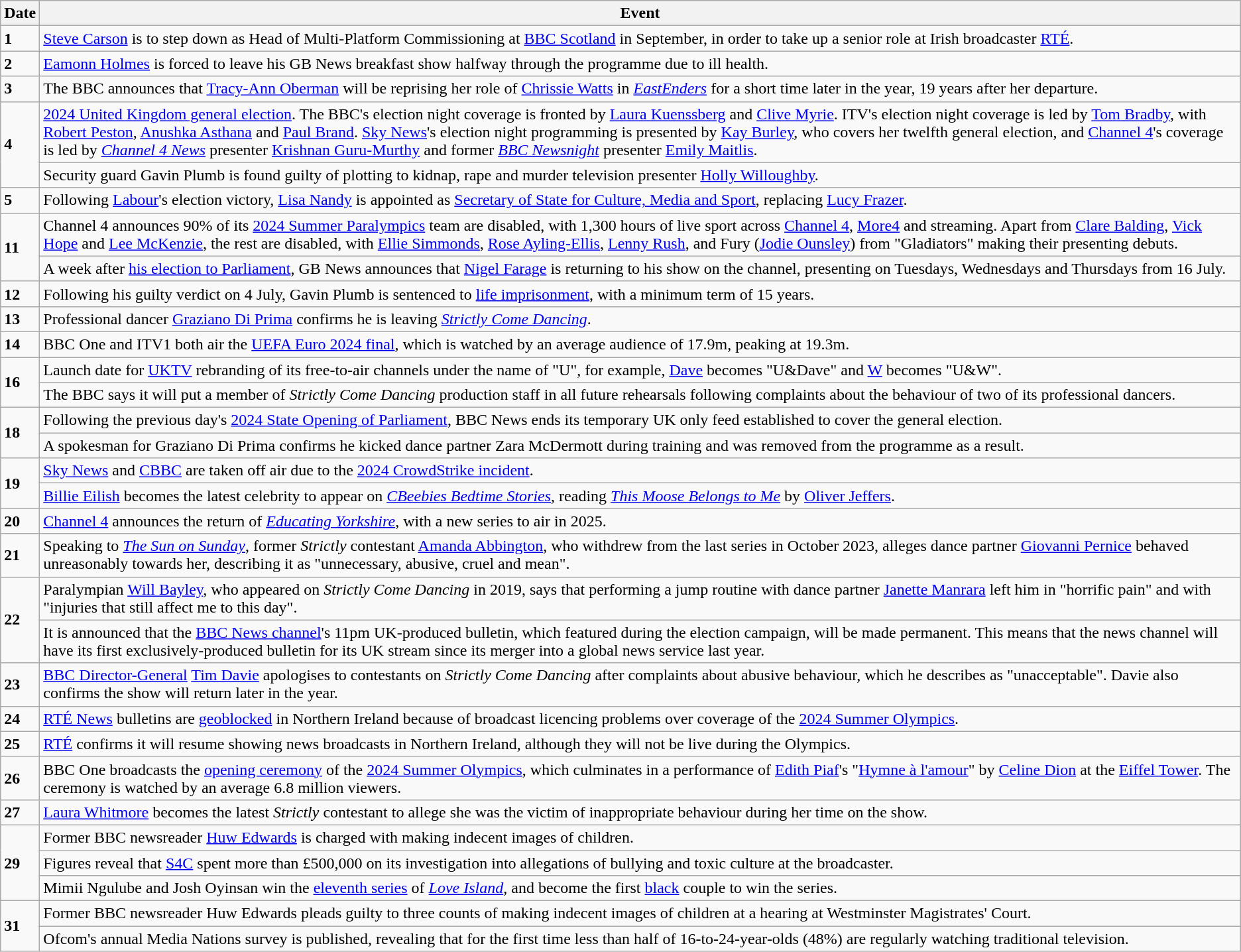<table class="wikitable">
<tr>
<th>Date</th>
<th>Event</th>
</tr>
<tr>
<td><strong>1</strong></td>
<td><a href='#'>Steve Carson</a> is to step down as Head of Multi-Platform Commissioning at <a href='#'>BBC Scotland</a> in September, in order to take up a senior role at Irish broadcaster <a href='#'>RTÉ</a>.</td>
</tr>
<tr>
<td><strong>2</strong></td>
<td><a href='#'>Eamonn Holmes</a> is forced to leave his GB News breakfast show halfway through the programme due to ill health.</td>
</tr>
<tr>
<td><strong>3</strong></td>
<td>The BBC announces that <a href='#'>Tracy-Ann Oberman</a> will be reprising her role of <a href='#'>Chrissie Watts</a> in <em><a href='#'>EastEnders</a></em> for a short time later in the year, 19 years after her departure.</td>
</tr>
<tr>
<td rowspan=2><strong>4</strong></td>
<td><a href='#'>2024 United Kingdom general election</a>. The BBC's election night coverage is fronted by <a href='#'>Laura Kuenssberg</a> and <a href='#'>Clive Myrie</a>. ITV's election night coverage is led by <a href='#'>Tom Bradby</a>, with <a href='#'>Robert Peston</a>, <a href='#'>Anushka Asthana</a> and <a href='#'>Paul Brand</a>. <a href='#'>Sky News</a>'s election night programming is presented by <a href='#'>Kay Burley</a>, who covers her twelfth general election, and <a href='#'>Channel 4</a>'s coverage is led by <em><a href='#'>Channel 4 News</a></em> presenter <a href='#'>Krishnan Guru-Murthy</a> and former <em><a href='#'>BBC Newsnight</a></em> presenter <a href='#'>Emily Maitlis</a>.</td>
</tr>
<tr>
<td>Security guard Gavin Plumb is found guilty of plotting to kidnap, rape and murder television presenter <a href='#'>Holly Willoughby</a>.</td>
</tr>
<tr>
<td><strong>5</strong></td>
<td>Following <a href='#'>Labour</a>'s election victory, <a href='#'>Lisa Nandy</a> is appointed as <a href='#'>Secretary of State for Culture, Media and Sport</a>, replacing <a href='#'>Lucy Frazer</a>.</td>
</tr>
<tr>
<td rowspan=2><strong>11</strong></td>
<td>Channel 4 announces 90% of its <a href='#'>2024 Summer Paralympics</a> team are disabled, with 1,300 hours of live sport across <a href='#'>Channel 4</a>, <a href='#'>More4</a> and streaming. Apart from <a href='#'>Clare Balding</a>, <a href='#'>Vick Hope</a> and <a href='#'>Lee McKenzie</a>, the rest are disabled, with <a href='#'>Ellie Simmonds</a>, <a href='#'>Rose Ayling-Ellis</a>, <a href='#'>Lenny Rush</a>, and Fury (<a href='#'>Jodie Ounsley</a>) from "Gladiators" making their presenting debuts.</td>
</tr>
<tr>
<td>A week after <a href='#'>his election to Parliament</a>, GB News announces that <a href='#'>Nigel Farage</a> is returning to his show on the channel, presenting on Tuesdays, Wednesdays and Thursdays from 16 July.</td>
</tr>
<tr>
<td><strong>12</strong></td>
<td>Following his guilty verdict on 4 July, Gavin Plumb is sentenced to <a href='#'>life imprisonment</a>, with a minimum term of 15 years.</td>
</tr>
<tr>
<td><strong>13</strong></td>
<td>Professional dancer <a href='#'>Graziano Di Prima</a> confirms he is leaving <em><a href='#'>Strictly Come Dancing</a></em>.</td>
</tr>
<tr>
<td><strong>14</strong></td>
<td>BBC One and ITV1 both air the <a href='#'>UEFA Euro 2024 final</a>, which is watched by an average audience of 17.9m, peaking at 19.3m.</td>
</tr>
<tr>
<td rowspan=2><strong>16</strong></td>
<td>Launch date for <a href='#'>UKTV</a> rebranding of its free-to-air channels under the name of "U", for example, <a href='#'>Dave</a> becomes "U&Dave" and <a href='#'>W</a> becomes "U&W".</td>
</tr>
<tr>
<td>The BBC says it will put a member of <em>Strictly Come Dancing</em> production staff in all future rehearsals following complaints about the behaviour of two of its professional dancers.</td>
</tr>
<tr>
<td rowspan=2><strong>18</strong></td>
<td>Following the previous day's <a href='#'>2024 State Opening of Parliament</a>, BBC News ends its temporary UK only feed established to cover the general election.</td>
</tr>
<tr>
<td>A spokesman for Graziano Di Prima confirms he kicked dance partner Zara McDermott during training and was removed from the programme as a result.</td>
</tr>
<tr>
<td rowspan=2><strong>19</strong></td>
<td><a href='#'>Sky News</a> and <a href='#'>CBBC</a> are taken off air due to the <a href='#'>2024 CrowdStrike incident</a>.</td>
</tr>
<tr>
<td><a href='#'>Billie Eilish</a> becomes the latest celebrity to appear on <em><a href='#'>CBeebies Bedtime Stories</a></em>, reading <em><a href='#'>This Moose Belongs to Me</a></em> by <a href='#'>Oliver Jeffers</a>.</td>
</tr>
<tr>
<td><strong>20</strong></td>
<td><a href='#'>Channel 4</a> announces the return of <em><a href='#'>Educating Yorkshire</a></em>, with a new series to air in 2025.</td>
</tr>
<tr>
<td><strong>21</strong></td>
<td>Speaking to <em><a href='#'>The Sun on Sunday</a></em>, former <em>Strictly</em> contestant <a href='#'>Amanda Abbington</a>, who withdrew from the last series in October 2023, alleges dance partner <a href='#'>Giovanni Pernice</a> behaved unreasonably towards her, describing it as "unnecessary, abusive, cruel and mean".</td>
</tr>
<tr>
<td rowspan=2><strong>22</strong></td>
<td>Paralympian <a href='#'>Will Bayley</a>, who appeared on <em>Strictly Come Dancing</em> in 2019, says that performing a jump routine with dance partner <a href='#'>Janette Manrara</a> left him in "horrific pain" and with "injuries that still affect me to this day".</td>
</tr>
<tr>
<td>It is announced that the <a href='#'>BBC News channel</a>'s 11pm UK-produced bulletin, which featured during the election campaign, will be made permanent. This means that the news channel will have its first exclusively-produced bulletin for its UK stream since its merger into a global news service last year.</td>
</tr>
<tr>
<td><strong>23</strong></td>
<td><a href='#'>BBC Director-General</a> <a href='#'>Tim Davie</a> apologises to contestants on <em>Strictly Come Dancing</em> after complaints about abusive behaviour, which he describes as "unacceptable". Davie also confirms the show will return later in the year.</td>
</tr>
<tr>
<td><strong>24</strong></td>
<td><a href='#'>RTÉ News</a> bulletins are <a href='#'>geoblocked</a> in Northern Ireland because of broadcast licencing problems over coverage of the <a href='#'>2024 Summer Olympics</a>.</td>
</tr>
<tr>
<td><strong>25</strong></td>
<td><a href='#'>RTÉ</a> confirms it will resume showing news broadcasts in Northern Ireland, although they will not be live during the Olympics.</td>
</tr>
<tr>
<td><strong>26</strong></td>
<td>BBC One broadcasts the <a href='#'>opening ceremony</a> of the <a href='#'>2024 Summer Olympics</a>, which culminates in a performance of <a href='#'>Edith Piaf</a>'s "<a href='#'>Hymne à l'amour</a>" by <a href='#'>Celine Dion</a> at the <a href='#'>Eiffel Tower</a>. The ceremony is watched by an average 6.8 million viewers.</td>
</tr>
<tr>
<td><strong>27</strong></td>
<td><a href='#'>Laura Whitmore</a> becomes the latest <em>Strictly</em> contestant to allege she was the victim of inappropriate behaviour during her time on the show.</td>
</tr>
<tr>
<td rowspan=3><strong>29</strong></td>
<td>Former BBC newsreader <a href='#'>Huw Edwards</a> is charged with making indecent images of children.</td>
</tr>
<tr>
<td>Figures reveal that <a href='#'>S4C</a> spent more than £500,000 on its investigation into allegations of bullying and toxic culture at the broadcaster.</td>
</tr>
<tr>
<td>Mimii Ngulube and Josh Oyinsan win the <a href='#'>eleventh series</a> of <em><a href='#'>Love Island</a></em>, and become the first <a href='#'>black</a> couple to win the series.</td>
</tr>
<tr>
<td rowspan=2><strong>31</strong></td>
<td>Former BBC newsreader Huw Edwards pleads guilty to three counts of making indecent images of children at a hearing at Westminster Magistrates' Court.</td>
</tr>
<tr>
<td>Ofcom's annual Media Nations survey is published, revealing that for the first time less than half of 16-to-24-year-olds (48%) are regularly watching traditional television.</td>
</tr>
</table>
